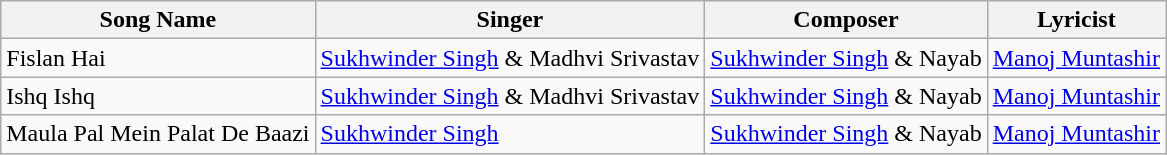<table class="wikitable">
<tr>
<th>Song Name</th>
<th>Singer</th>
<th>Composer</th>
<th>Lyricist</th>
</tr>
<tr>
<td>Fislan Hai</td>
<td><a href='#'>Sukhwinder Singh</a> & Madhvi Srivastav</td>
<td><a href='#'>Sukhwinder Singh</a> & Nayab</td>
<td><a href='#'>Manoj Muntashir</a></td>
</tr>
<tr>
<td>Ishq Ishq</td>
<td><a href='#'>Sukhwinder Singh</a> & Madhvi Srivastav</td>
<td><a href='#'>Sukhwinder Singh</a> & Nayab</td>
<td><a href='#'>Manoj Muntashir</a></td>
</tr>
<tr>
<td>Maula Pal Mein Palat De Baazi</td>
<td><a href='#'>Sukhwinder Singh</a></td>
<td><a href='#'>Sukhwinder Singh</a> & Nayab</td>
<td><a href='#'>Manoj Muntashir</a></td>
</tr>
</table>
